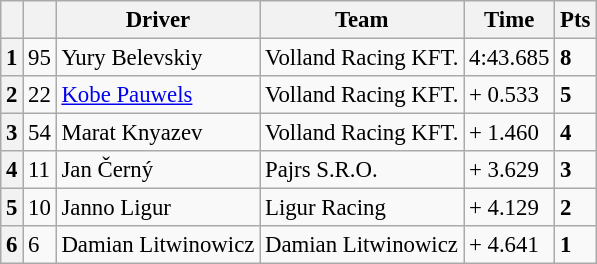<table class="wikitable" style="font-size:95%">
<tr>
<th></th>
<th></th>
<th>Driver</th>
<th>Team</th>
<th>Time</th>
<th>Pts</th>
</tr>
<tr>
<th>1</th>
<td>95</td>
<td> Yury Belevskiy</td>
<td>Volland Racing KFT.</td>
<td>4:43.685</td>
<td><strong>8</strong></td>
</tr>
<tr>
<th>2</th>
<td>22</td>
<td> <a href='#'>Kobe Pauwels</a></td>
<td>Volland Racing KFT.</td>
<td>+ 0.533</td>
<td><strong>5</strong></td>
</tr>
<tr>
<th>3</th>
<td>54</td>
<td> Marat Knyazev</td>
<td>Volland Racing KFT.</td>
<td>+ 1.460</td>
<td><strong>4</strong></td>
</tr>
<tr>
<th>4</th>
<td>11</td>
<td> Jan Černý</td>
<td>Pajrs S.R.O.</td>
<td>+ 3.629</td>
<td><strong>3</strong></td>
</tr>
<tr>
<th>5</th>
<td>10</td>
<td> Janno Ligur</td>
<td>Ligur Racing</td>
<td>+ 4.129</td>
<td><strong>2</strong></td>
</tr>
<tr>
<th>6</th>
<td>6</td>
<td> Damian Litwinowicz</td>
<td>Damian Litwinowicz</td>
<td>+ 4.641</td>
<td><strong>1</strong></td>
</tr>
</table>
